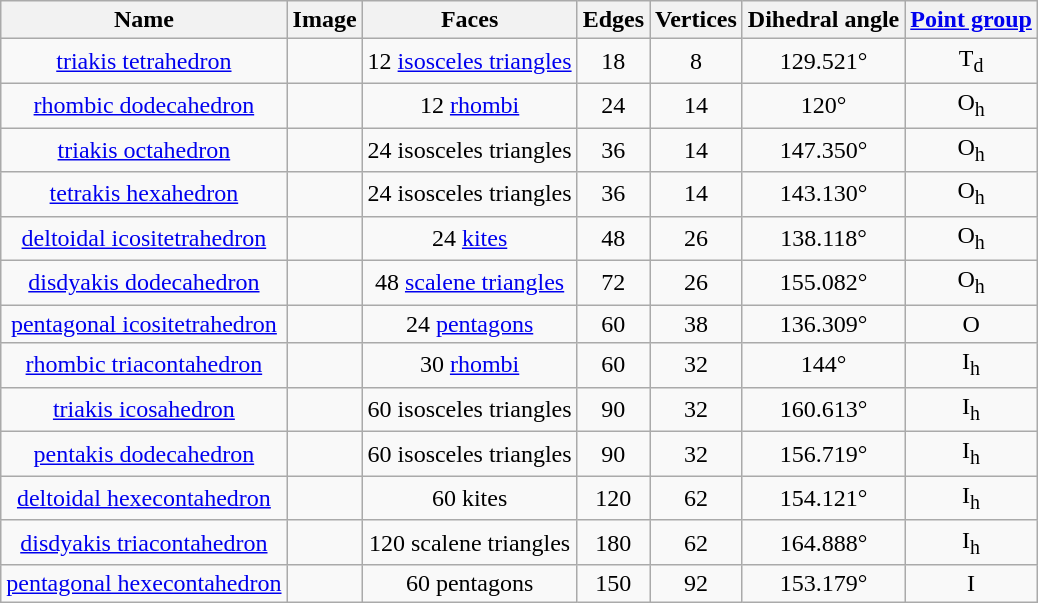<table class="wikitable sortable">
<tr>
<th>Name</th>
<th>Image</th>
<th>Faces</th>
<th>Edges</th>
<th>Vertices</th>
<th>Dihedral angle</th>
<th><a href='#'>Point group</a></th>
</tr>
<tr align="center">
<td><a href='#'>triakis tetrahedron</a></td>
<td></td>
<td>12 <a href='#'>isosceles triangles</a></td>
<td>18</td>
<td>8</td>
<td>129.521°</td>
<td>T<sub>d</sub></td>
</tr>
<tr align="center">
<td><a href='#'>rhombic dodecahedron</a></td>
<td></td>
<td>12 <a href='#'>rhombi</a></td>
<td>24</td>
<td>14</td>
<td>120°</td>
<td>O<sub>h</sub></td>
</tr>
<tr align="center">
<td><a href='#'>triakis octahedron</a></td>
<td></td>
<td>24 isosceles triangles</td>
<td>36</td>
<td>14</td>
<td>147.350°</td>
<td>O<sub>h</sub></td>
</tr>
<tr align="center">
<td><a href='#'>tetrakis hexahedron</a></td>
<td></td>
<td>24 isosceles triangles</td>
<td>36</td>
<td>14</td>
<td>143.130°</td>
<td>O<sub>h</sub></td>
</tr>
<tr align="center">
<td><a href='#'>deltoidal icositetrahedron</a></td>
<td></td>
<td>24 <a href='#'>kites</a></td>
<td>48</td>
<td>26</td>
<td>138.118°</td>
<td>O<sub>h</sub></td>
</tr>
<tr align="center">
<td><a href='#'>disdyakis dodecahedron</a></td>
<td></td>
<td>48 <a href='#'>scalene triangles</a></td>
<td>72</td>
<td>26</td>
<td>155.082°</td>
<td>O<sub>h</sub></td>
</tr>
<tr align="center">
<td><a href='#'>pentagonal icositetrahedron</a></td>
<td></td>
<td>24 <a href='#'>pentagons</a></td>
<td>60</td>
<td>38</td>
<td>136.309°</td>
<td>O</td>
</tr>
<tr align="center">
<td><a href='#'>rhombic triacontahedron</a></td>
<td></td>
<td>30 <a href='#'>rhombi</a></td>
<td>60</td>
<td>32</td>
<td>144°</td>
<td>I<sub>h</sub></td>
</tr>
<tr align="center">
<td><a href='#'>triakis icosahedron</a></td>
<td></td>
<td>60 isosceles triangles</td>
<td>90</td>
<td>32</td>
<td>160.613°</td>
<td>I<sub>h</sub></td>
</tr>
<tr align="center">
<td><a href='#'>pentakis dodecahedron</a></td>
<td></td>
<td>60 isosceles triangles</td>
<td>90</td>
<td>32</td>
<td>156.719°</td>
<td>I<sub>h</sub></td>
</tr>
<tr align="center">
<td><a href='#'>deltoidal hexecontahedron</a></td>
<td></td>
<td>60 kites</td>
<td>120</td>
<td>62</td>
<td>154.121°</td>
<td>I<sub>h</sub></td>
</tr>
<tr align="center">
<td><a href='#'>disdyakis triacontahedron</a></td>
<td></td>
<td>120 scalene triangles</td>
<td>180</td>
<td>62</td>
<td>164.888°</td>
<td>I<sub>h</sub></td>
</tr>
<tr align="center">
<td><a href='#'>pentagonal hexecontahedron</a></td>
<td></td>
<td>60 pentagons</td>
<td>150</td>
<td>92</td>
<td>153.179°</td>
<td>I</td>
</tr>
</table>
